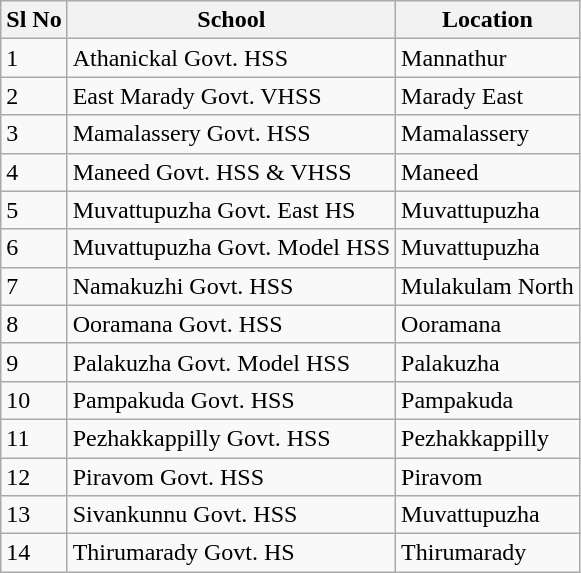<table class="sortable wikitable">
<tr>
<th>Sl No</th>
<th>School</th>
<th>Location</th>
</tr>
<tr>
<td>1</td>
<td>Athanickal Govt. HSS</td>
<td>Mannathur</td>
</tr>
<tr>
<td>2</td>
<td>East Marady Govt. VHSS</td>
<td>Marady East</td>
</tr>
<tr>
<td>3</td>
<td>Mamalassery Govt. HSS</td>
<td>Mamalassery</td>
</tr>
<tr>
<td>4</td>
<td>Maneed Govt. HSS & VHSS</td>
<td>Maneed</td>
</tr>
<tr>
<td>5</td>
<td>Muvattupuzha Govt. East HS</td>
<td>Muvattupuzha</td>
</tr>
<tr>
<td>6</td>
<td>Muvattupuzha Govt. Model HSS</td>
<td>Muvattupuzha</td>
</tr>
<tr>
<td>7</td>
<td>Namakuzhi Govt. HSS</td>
<td>Mulakulam North</td>
</tr>
<tr>
<td>8</td>
<td>Ooramana Govt. HSS</td>
<td>Ooramana</td>
</tr>
<tr>
<td>9</td>
<td>Palakuzha Govt. Model HSS</td>
<td>Palakuzha</td>
</tr>
<tr>
<td>10</td>
<td>Pampakuda Govt. HSS</td>
<td>Pampakuda</td>
</tr>
<tr>
<td>11</td>
<td>Pezhakkappilly Govt. HSS</td>
<td>Pezhakkappilly</td>
</tr>
<tr>
<td>12</td>
<td>Piravom Govt. HSS</td>
<td>Piravom</td>
</tr>
<tr>
<td>13</td>
<td>Sivankunnu Govt. HSS</td>
<td>Muvattupuzha</td>
</tr>
<tr>
<td>14</td>
<td>Thirumarady Govt. HS</td>
<td>Thirumarady</td>
</tr>
</table>
